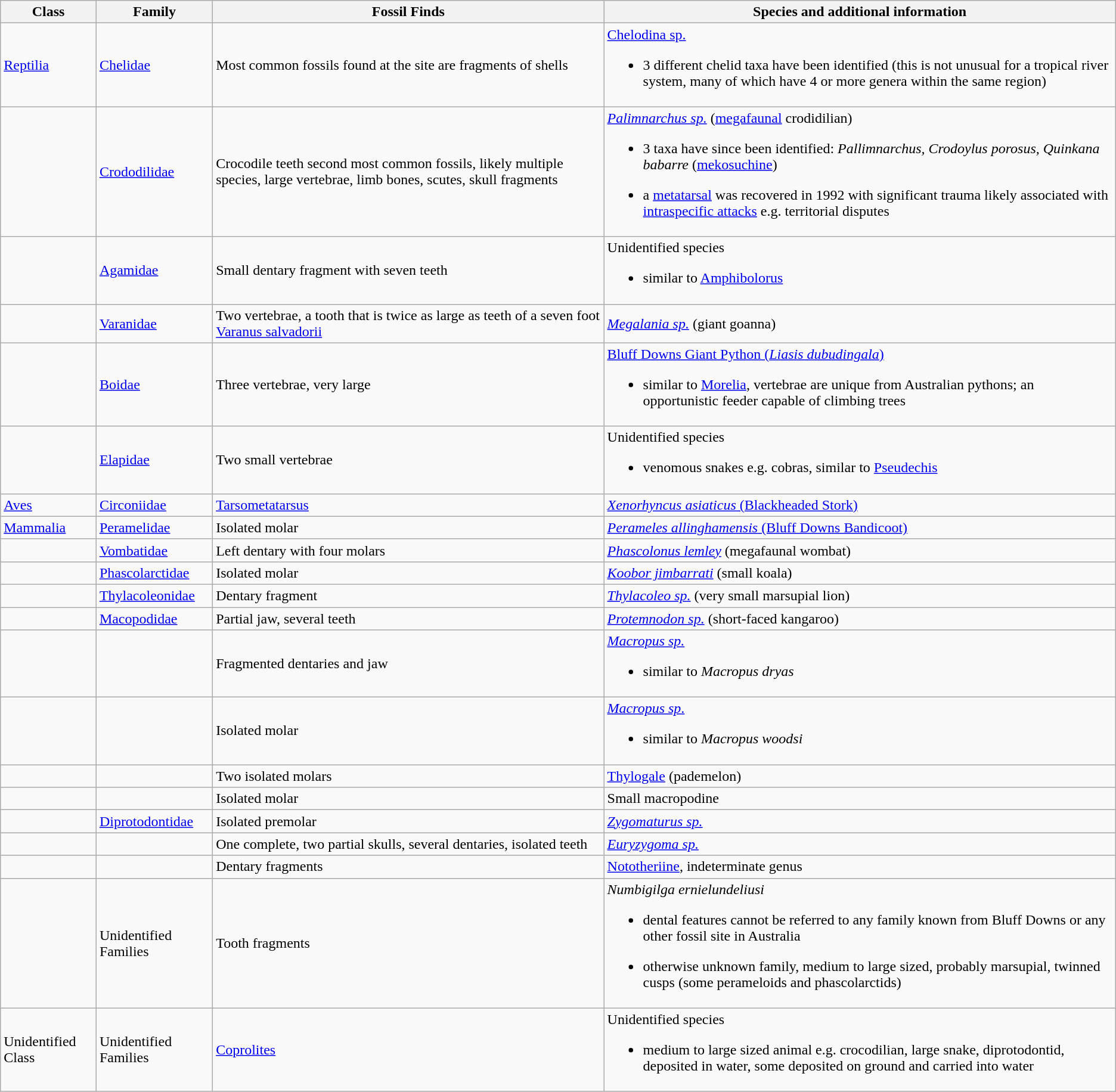<table class="wikitable">
<tr>
<th>Class</th>
<th>Family</th>
<th>Fossil Finds</th>
<th>Species and additional information</th>
</tr>
<tr>
<td><a href='#'>Reptilia</a></td>
<td><a href='#'>Chelidae</a></td>
<td>Most common fossils found at the site are fragments of shells</td>
<td><a href='#'>Chelodina sp.</a><br><ul><li>3 different chelid taxa have been identified (this is not unusual for a tropical river system, many of which have 4 or more genera within the same region)</li></ul></td>
</tr>
<tr>
<td></td>
<td><a href='#'>Crododilidae</a></td>
<td>Crocodile teeth second most common fossils, likely multiple species, large vertebrae, limb bones, scutes, skull fragments</td>
<td><em><a href='#'>Palimnarchus sp.</a></em> (<a href='#'>megafaunal</a> crodidilian)<br><ul><li>3 taxa have since been identified: <em>Pallimnarchus, Crodoylus porosus, Quinkana babarre</em> (<a href='#'>mekosuchine</a>)</li></ul><ul><li>a <a href='#'>metatarsal</a> was recovered in 1992 with significant trauma likely associated with <a href='#'>intraspecific attacks</a> e.g. territorial disputes</li></ul></td>
</tr>
<tr>
<td></td>
<td><a href='#'>Agamidae</a></td>
<td>Small dentary fragment with seven teeth</td>
<td>Unidentified species<br><ul><li>similar to <a href='#'>Amphibolorus</a></li></ul></td>
</tr>
<tr>
<td></td>
<td><a href='#'>Varanidae</a></td>
<td>Two vertebrae, a tooth that is twice as large as teeth of a seven foot <a href='#'>Varanus salvadorii</a></td>
<td><em><a href='#'>Megalania sp.</a></em> (giant goanna)</td>
</tr>
<tr>
<td></td>
<td><a href='#'>Boidae</a></td>
<td>Three vertebrae, very large</td>
<td><a href='#'>Bluff Downs Giant Python (<em>Liasis dubudingala</em>)</a><br><ul><li>similar to <a href='#'>Morelia</a>, vertebrae are unique from Australian pythons; an opportunistic feeder capable of climbing trees</li></ul></td>
</tr>
<tr>
<td></td>
<td><a href='#'>Elapidae</a></td>
<td>Two small vertebrae</td>
<td>Unidentified species<br><ul><li>venomous snakes e.g. cobras, similar to <a href='#'>Pseudechis</a></li></ul></td>
</tr>
<tr>
<td><a href='#'>Aves</a></td>
<td><a href='#'>Circoniidae</a></td>
<td><a href='#'>Tarsometatarsus</a></td>
<td><a href='#'><em>Xenorhyncus asiaticus</em> (Blackheaded Stork)</a></td>
</tr>
<tr>
<td><a href='#'>Mammalia</a></td>
<td><a href='#'>Peramelidae</a></td>
<td>Isolated molar</td>
<td><a href='#'><em>Perameles allinghamensis</em> (Bluff Downs Bandicoot)</a></td>
</tr>
<tr>
<td></td>
<td><a href='#'>Vombatidae</a></td>
<td>Left dentary with four molars</td>
<td><em><a href='#'>Phascolonus lemley</a></em> (megafaunal wombat)</td>
</tr>
<tr>
<td></td>
<td><a href='#'>Phascolarctidae</a></td>
<td>Isolated molar</td>
<td><em><a href='#'>Koobor jimbarrati</a></em> (small koala)</td>
</tr>
<tr>
<td></td>
<td><a href='#'>Thylacoleonidae</a></td>
<td>Dentary fragment</td>
<td><em><a href='#'>Thylacoleo sp.</a></em> (very small marsupial lion)</td>
</tr>
<tr>
<td></td>
<td><a href='#'>Macopodidae</a></td>
<td>Partial jaw, several teeth</td>
<td><em><a href='#'>Protemnodon sp.</a></em> (short-faced kangaroo)</td>
</tr>
<tr>
<td></td>
<td></td>
<td>Fragmented dentaries and jaw</td>
<td><em><a href='#'>Macropus sp.</a></em><br><ul><li>similar to <em>Macropus dryas</em></li></ul></td>
</tr>
<tr>
<td></td>
<td></td>
<td>Isolated molar</td>
<td><a href='#'><em>Macropus sp</em>.</a><br><ul><li>similar to <em>Macropus woodsi</em></li></ul></td>
</tr>
<tr>
<td></td>
<td></td>
<td>Two isolated molars</td>
<td><a href='#'>Thylogale</a> (pademelon)</td>
</tr>
<tr>
<td></td>
<td></td>
<td>Isolated molar</td>
<td>Small macropodine</td>
</tr>
<tr>
<td></td>
<td><a href='#'>Diprotodontidae</a></td>
<td>Isolated premolar</td>
<td><em><a href='#'>Zygomaturus sp.</a></em></td>
</tr>
<tr>
<td></td>
<td></td>
<td>One complete, two partial skulls, several dentaries, isolated teeth</td>
<td><em><a href='#'>Euryzygoma sp.</a></em></td>
</tr>
<tr>
<td></td>
<td></td>
<td>Dentary fragments</td>
<td><a href='#'>Nototheriine</a>, indeterminate genus</td>
</tr>
<tr>
<td></td>
<td>Unidentified Families</td>
<td>Tooth fragments</td>
<td><em>Numbigilga ernielundeliusi</em><br><ul><li>dental features cannot be referred to any family known from Bluff Downs or any other fossil site in Australia</li></ul><ul><li>otherwise unknown family, medium to large sized, probably marsupial, twinned cusps (some perameloids and phascolarctids)</li></ul></td>
</tr>
<tr>
<td>Unidentified Class</td>
<td>Unidentified Families</td>
<td><a href='#'>Coprolites</a></td>
<td>Unidentified species<br><ul><li>medium to large sized animal e.g. crocodilian, large snake, diprotodontid, deposited in water, some deposited on ground and carried into water</li></ul></td>
</tr>
</table>
